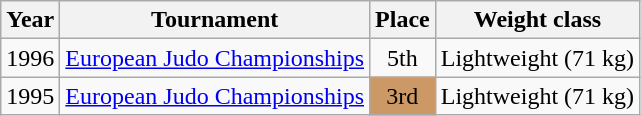<table class=wikitable>
<tr>
<th>Year</th>
<th>Tournament</th>
<th>Place</th>
<th>Weight class</th>
</tr>
<tr>
<td>1996</td>
<td><a href='#'>European Judo Championships</a></td>
<td align="center">5th</td>
<td>Lightweight (71 kg)</td>
</tr>
<tr>
<td>1995</td>
<td><a href='#'>European Judo Championships</a></td>
<td bgcolor="cc9966" align="center">3rd</td>
<td>Lightweight (71 kg)</td>
</tr>
</table>
